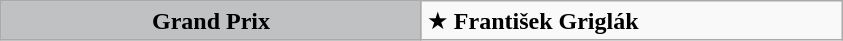<table class=wikitable>
<tr>
<th style=background:#BFC1C2 width=273>Grand Prix</th>
<td width=273>★ <strong>František Griglák</strong></td>
</tr>
</table>
